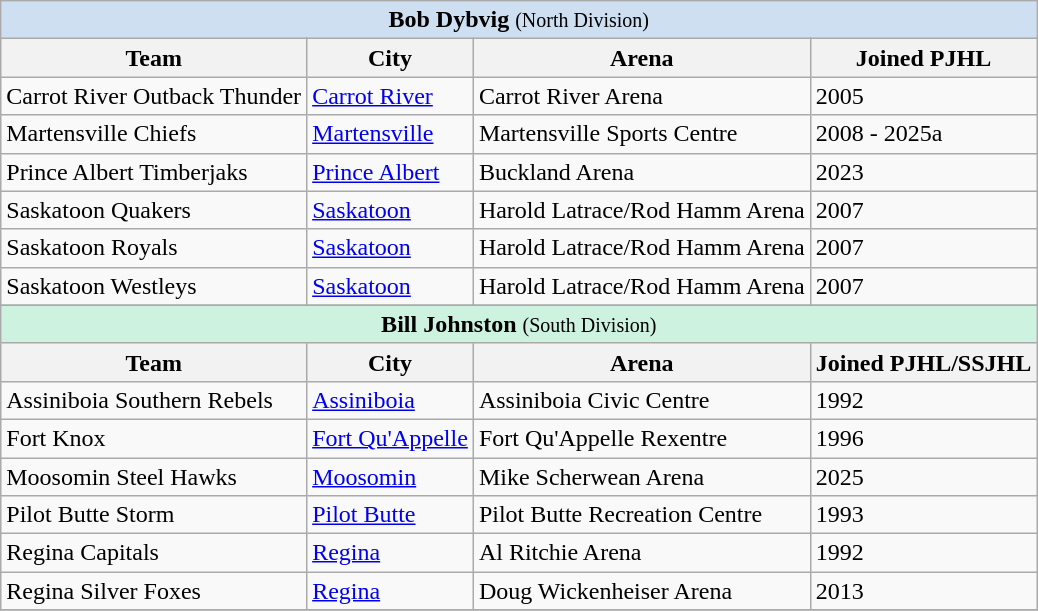<table class="wikitable">
<tr align="center"  bgcolor="#cedff2">
<td colspan="4"><strong>Bob Dybvig</strong> <small>(North Division)</small></td>
</tr>
<tr>
<th>Team</th>
<th>City</th>
<th>Arena</th>
<th>Joined PJHL</th>
</tr>
<tr>
<td>Carrot River Outback Thunder</td>
<td><a href='#'>Carrot River</a></td>
<td>Carrot River Arena</td>
<td>2005</td>
</tr>
<tr>
<td>Martensville Chiefs</td>
<td><a href='#'>Martensville</a></td>
<td>Martensville Sports Centre</td>
<td>2008 - 2025a</td>
</tr>
<tr>
<td>Prince Albert Timberjaks</td>
<td><a href='#'>Prince Albert</a></td>
<td>Buckland Arena</td>
<td>2023</td>
</tr>
<tr>
<td>Saskatoon Quakers</td>
<td><a href='#'>Saskatoon</a></td>
<td>Harold Latrace/Rod Hamm Arena</td>
<td>2007</td>
</tr>
<tr>
<td>Saskatoon Royals</td>
<td><a href='#'>Saskatoon</a></td>
<td>Harold Latrace/Rod Hamm Arena</td>
<td>2007</td>
</tr>
<tr>
<td>Saskatoon Westleys</td>
<td><a href='#'>Saskatoon</a></td>
<td>Harold Latrace/Rod Hamm Arena</td>
<td>2007</td>
</tr>
<tr>
</tr>
<tr align="center"  bgcolor="#cef2e0">
<td colspan="4"><strong>Bill Johnston</strong>  <small>(South Division)</small></td>
</tr>
<tr>
<th>Team</th>
<th>City</th>
<th>Arena</th>
<th>Joined PJHL/SSJHL</th>
</tr>
<tr>
<td>Assiniboia Southern Rebels</td>
<td><a href='#'>Assiniboia</a></td>
<td>Assiniboia Civic Centre</td>
<td>1992</td>
</tr>
<tr>
<td>Fort Knox</td>
<td><a href='#'>Fort Qu'Appelle</a></td>
<td>Fort Qu'Appelle Rexentre</td>
<td>1996</td>
</tr>
<tr>
<td>Moosomin Steel Hawks</td>
<td><a href='#'>Moosomin</a></td>
<td>Mike Scherwean Arena</td>
<td>2025</td>
</tr>
<tr>
<td>Pilot Butte Storm</td>
<td><a href='#'>Pilot Butte</a></td>
<td>Pilot Butte Recreation Centre</td>
<td>1993</td>
</tr>
<tr>
<td>Regina Capitals</td>
<td><a href='#'>Regina</a></td>
<td>Al Ritchie Arena</td>
<td>1992</td>
</tr>
<tr>
<td>Regina Silver Foxes</td>
<td><a href='#'>Regina</a></td>
<td>Doug Wickenheiser Arena</td>
<td>2013</td>
</tr>
<tr>
</tr>
</table>
